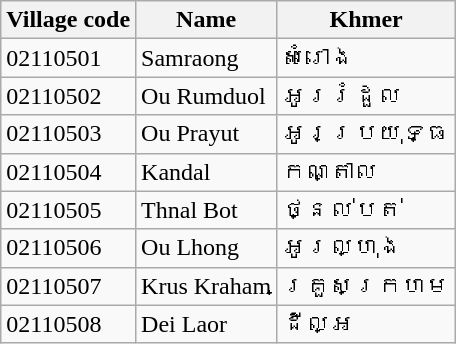<table class="wikitable">
<tr>
<th>Village code</th>
<th>Name</th>
<th>Khmer</th>
</tr>
<tr>
<td>02110501</td>
<td>Samraong</td>
<td>សំរោង</td>
</tr>
<tr>
<td>02110502</td>
<td>Ou Rumduol</td>
<td>អូររំដួល</td>
</tr>
<tr>
<td>02110503</td>
<td>Ou Prayut</td>
<td>អូរប្រយុទ្ធ</td>
</tr>
<tr>
<td>02110504</td>
<td>Kandal</td>
<td>កណ្តាល</td>
</tr>
<tr>
<td>02110505</td>
<td>Thnal Bot</td>
<td>ថ្នល់បត់</td>
</tr>
<tr>
<td>02110506</td>
<td>Ou Lhong</td>
<td>អូរល្ហុង</td>
</tr>
<tr>
<td>02110507</td>
<td>Krus Kraham</td>
<td>គ្រួសក្រហម</td>
</tr>
<tr>
<td>02110508</td>
<td>Dei Laor</td>
<td>ដីល្អ</td>
</tr>
</table>
